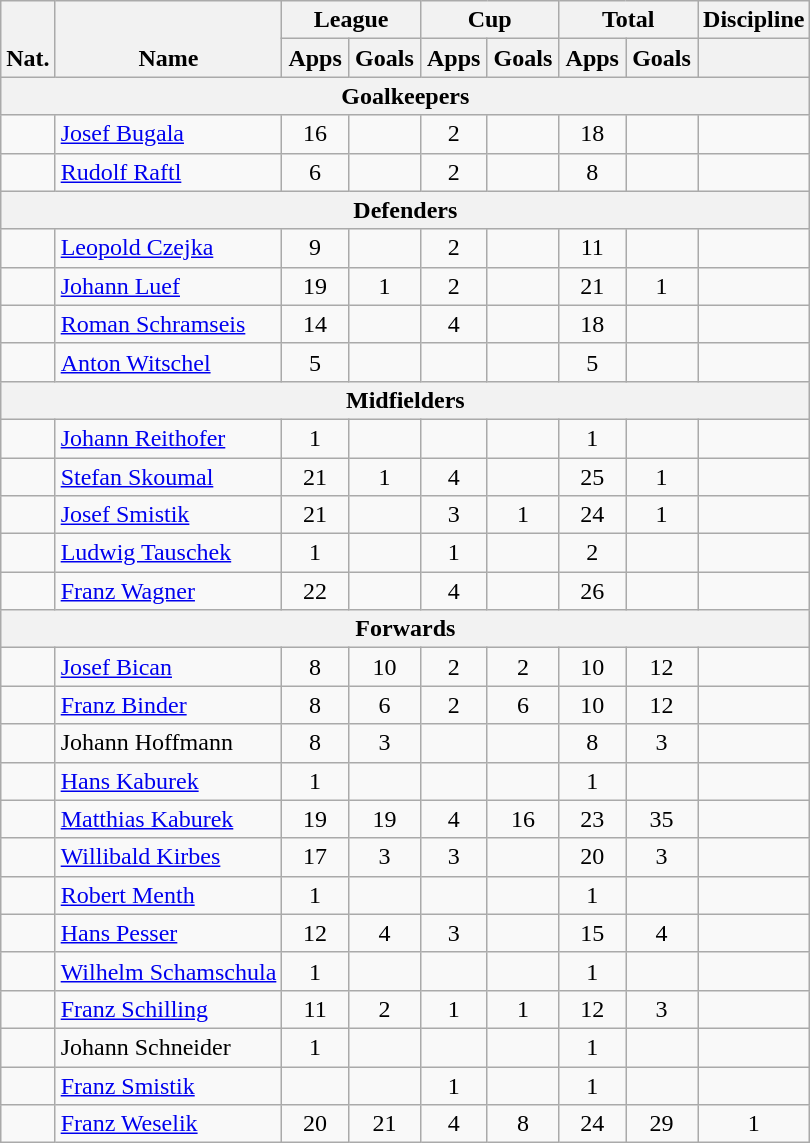<table class="wikitable" style="text-align:center">
<tr>
<th rowspan="2" valign="bottom">Nat.</th>
<th rowspan="2" valign="bottom">Name</th>
<th colspan="2" width="85">League</th>
<th colspan="2" width="85">Cup</th>
<th colspan="2" width="85">Total</th>
<th valign="bottom">Discipline</th>
</tr>
<tr>
<th>Apps</th>
<th>Goals</th>
<th>Apps</th>
<th>Goals</th>
<th>Apps</th>
<th>Goals</th>
<th></th>
</tr>
<tr>
<th colspan=20>Goalkeepers</th>
</tr>
<tr>
<td></td>
<td align="left"><a href='#'>Josef Bugala</a></td>
<td>16</td>
<td></td>
<td>2</td>
<td></td>
<td>18</td>
<td></td>
<td></td>
</tr>
<tr>
<td></td>
<td align="left"><a href='#'>Rudolf Raftl</a></td>
<td>6</td>
<td></td>
<td>2</td>
<td></td>
<td>8</td>
<td></td>
<td></td>
</tr>
<tr>
<th colspan=20>Defenders</th>
</tr>
<tr>
<td></td>
<td align="left"><a href='#'>Leopold Czejka</a></td>
<td>9</td>
<td></td>
<td>2</td>
<td></td>
<td>11</td>
<td></td>
<td></td>
</tr>
<tr>
<td></td>
<td align="left"><a href='#'>Johann Luef</a></td>
<td>19</td>
<td>1</td>
<td>2</td>
<td></td>
<td>21</td>
<td>1</td>
<td></td>
</tr>
<tr>
<td></td>
<td align="left"><a href='#'>Roman Schramseis</a></td>
<td>14</td>
<td></td>
<td>4</td>
<td></td>
<td>18</td>
<td></td>
<td></td>
</tr>
<tr>
<td></td>
<td align="left"><a href='#'>Anton Witschel</a></td>
<td>5</td>
<td></td>
<td></td>
<td></td>
<td>5</td>
<td></td>
<td></td>
</tr>
<tr>
<th colspan=20>Midfielders</th>
</tr>
<tr>
<td></td>
<td align="left"><a href='#'>Johann Reithofer</a></td>
<td>1</td>
<td></td>
<td></td>
<td></td>
<td>1</td>
<td></td>
<td></td>
</tr>
<tr>
<td></td>
<td align="left"><a href='#'>Stefan Skoumal</a></td>
<td>21</td>
<td>1</td>
<td>4</td>
<td></td>
<td>25</td>
<td>1</td>
<td></td>
</tr>
<tr>
<td></td>
<td align="left"><a href='#'>Josef Smistik</a></td>
<td>21</td>
<td></td>
<td>3</td>
<td>1</td>
<td>24</td>
<td>1</td>
<td></td>
</tr>
<tr>
<td></td>
<td align="left"><a href='#'>Ludwig Tauschek</a></td>
<td>1</td>
<td></td>
<td>1</td>
<td></td>
<td>2</td>
<td></td>
<td></td>
</tr>
<tr>
<td></td>
<td align="left"><a href='#'>Franz Wagner</a></td>
<td>22</td>
<td></td>
<td>4</td>
<td></td>
<td>26</td>
<td></td>
<td></td>
</tr>
<tr>
<th colspan=20>Forwards</th>
</tr>
<tr>
<td></td>
<td align="left"><a href='#'>Josef Bican</a></td>
<td>8</td>
<td>10</td>
<td>2</td>
<td>2</td>
<td>10</td>
<td>12</td>
<td></td>
</tr>
<tr>
<td></td>
<td align="left"><a href='#'>Franz Binder</a></td>
<td>8</td>
<td>6</td>
<td>2</td>
<td>6</td>
<td>10</td>
<td>12</td>
<td></td>
</tr>
<tr>
<td></td>
<td align="left">Johann Hoffmann</td>
<td>8</td>
<td>3</td>
<td></td>
<td></td>
<td>8</td>
<td>3</td>
<td></td>
</tr>
<tr>
<td></td>
<td align="left"><a href='#'>Hans Kaburek</a></td>
<td>1</td>
<td></td>
<td></td>
<td></td>
<td>1</td>
<td></td>
<td></td>
</tr>
<tr>
<td></td>
<td align="left"><a href='#'>Matthias Kaburek</a></td>
<td>19</td>
<td>19</td>
<td>4</td>
<td>16</td>
<td>23</td>
<td>35</td>
<td></td>
</tr>
<tr>
<td></td>
<td align="left"><a href='#'>Willibald Kirbes</a></td>
<td>17</td>
<td>3</td>
<td>3</td>
<td></td>
<td>20</td>
<td>3</td>
<td></td>
</tr>
<tr>
<td></td>
<td align="left"><a href='#'>Robert Menth</a></td>
<td>1</td>
<td></td>
<td></td>
<td></td>
<td>1</td>
<td></td>
<td></td>
</tr>
<tr>
<td></td>
<td align="left"><a href='#'>Hans Pesser</a></td>
<td>12</td>
<td>4</td>
<td>3</td>
<td></td>
<td>15</td>
<td>4</td>
<td></td>
</tr>
<tr>
<td></td>
<td align="left"><a href='#'>Wilhelm Schamschula</a></td>
<td>1</td>
<td></td>
<td></td>
<td></td>
<td>1</td>
<td></td>
<td></td>
</tr>
<tr>
<td></td>
<td align="left"><a href='#'>Franz Schilling</a></td>
<td>11</td>
<td>2</td>
<td>1</td>
<td>1</td>
<td>12</td>
<td>3</td>
<td></td>
</tr>
<tr>
<td></td>
<td align="left">Johann Schneider</td>
<td>1</td>
<td></td>
<td></td>
<td></td>
<td>1</td>
<td></td>
<td></td>
</tr>
<tr>
<td></td>
<td align="left"><a href='#'>Franz Smistik</a></td>
<td></td>
<td></td>
<td>1</td>
<td></td>
<td>1</td>
<td></td>
<td></td>
</tr>
<tr>
<td></td>
<td align="left"><a href='#'>Franz Weselik</a></td>
<td>20</td>
<td>21</td>
<td>4</td>
<td>8</td>
<td>24</td>
<td>29</td>
<td>1</td>
</tr>
</table>
